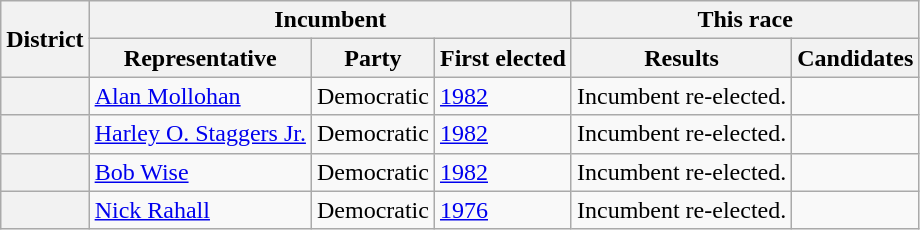<table class=wikitable>
<tr>
<th rowspan=2>District</th>
<th colspan=3>Incumbent</th>
<th colspan=2>This race</th>
</tr>
<tr>
<th>Representative</th>
<th>Party</th>
<th>First elected</th>
<th>Results</th>
<th>Candidates</th>
</tr>
<tr>
<th></th>
<td><a href='#'>Alan Mollohan</a></td>
<td>Democratic</td>
<td><a href='#'>1982</a></td>
<td>Incumbent re-elected.</td>
<td nowrap></td>
</tr>
<tr>
<th></th>
<td><a href='#'>Harley O. Staggers Jr.</a></td>
<td>Democratic</td>
<td><a href='#'>1982</a></td>
<td>Incumbent re-elected.</td>
<td nowrap></td>
</tr>
<tr>
<th></th>
<td><a href='#'>Bob Wise</a></td>
<td>Democratic</td>
<td><a href='#'>1982</a></td>
<td>Incumbent re-elected.</td>
<td nowrap></td>
</tr>
<tr>
<th></th>
<td><a href='#'>Nick Rahall</a></td>
<td>Democratic</td>
<td><a href='#'>1976</a></td>
<td>Incumbent re-elected.</td>
<td nowrap></td>
</tr>
</table>
